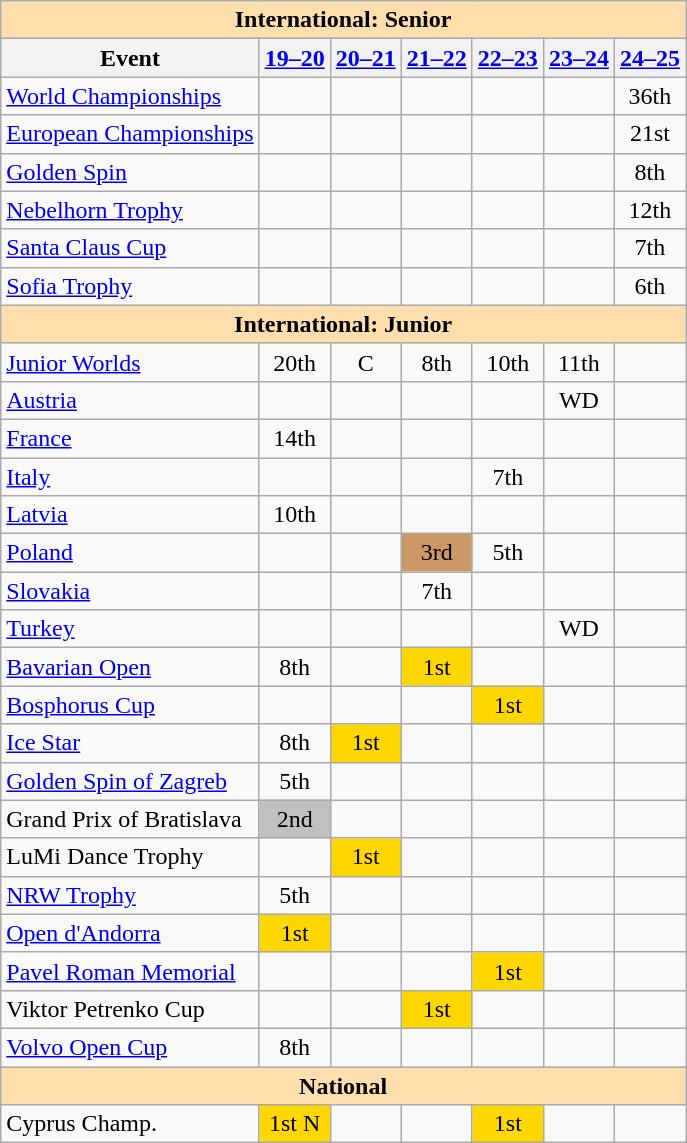<table class="wikitable" style="text-align:center">
<tr>
<th colspan="7" style="background-color: #ffdead; " align="center">International: Senior</th>
</tr>
<tr>
<th>Event</th>
<th><a href='#'>19–20</a></th>
<th><a href='#'>20–21</a></th>
<th><a href='#'>21–22</a></th>
<th><a href='#'>22–23</a></th>
<th><a href='#'>23–24</a></th>
<th><a href='#'>24–25</a></th>
</tr>
<tr>
<td align=left><a href='#'>World Championships</a></td>
<td></td>
<td></td>
<td></td>
<td></td>
<td></td>
<td>36th</td>
</tr>
<tr>
<td align=left><a href='#'>European Championships</a></td>
<td></td>
<td></td>
<td></td>
<td></td>
<td></td>
<td>21st</td>
</tr>
<tr>
<td align=left> <a href='#'>Golden Spin</a></td>
<td></td>
<td></td>
<td></td>
<td></td>
<td></td>
<td>8th</td>
</tr>
<tr>
<td align=left> <a href='#'>Nebelhorn Trophy</a></td>
<td></td>
<td></td>
<td></td>
<td></td>
<td></td>
<td>12th</td>
</tr>
<tr>
<td align=left><a href='#'>Santa Claus Cup</a></td>
<td></td>
<td></td>
<td></td>
<td></td>
<td></td>
<td>7th</td>
</tr>
<tr>
<td align=left><a href='#'>Sofia Trophy</a></td>
<td></td>
<td></td>
<td></td>
<td></td>
<td></td>
<td>6th</td>
</tr>
<tr>
<th colspan="7" style="background-color: #ffdead; " align="center">International: Junior</th>
</tr>
<tr>
<td align="left"><a href='#'>Junior Worlds</a></td>
<td>20th</td>
<td>C</td>
<td>8th</td>
<td>10th</td>
<td>11th</td>
<td></td>
</tr>
<tr>
<td align=left> <a href='#'>Austria</a></td>
<td></td>
<td></td>
<td></td>
<td></td>
<td>WD</td>
<td></td>
</tr>
<tr>
<td align=left> <a href='#'>France</a></td>
<td>14th</td>
<td></td>
<td></td>
<td></td>
<td></td>
<td></td>
</tr>
<tr>
<td align=left> <a href='#'>Italy</a></td>
<td></td>
<td></td>
<td></td>
<td>7th</td>
<td></td>
<td></td>
</tr>
<tr>
<td align=left> <a href='#'>Latvia</a></td>
<td>10th</td>
<td></td>
<td></td>
<td></td>
<td></td>
<td></td>
</tr>
<tr>
<td align=left> <a href='#'>Poland</a></td>
<td></td>
<td></td>
<td bgcolor=cc9966>3rd</td>
<td>5th</td>
<td></td>
<td></td>
</tr>
<tr>
<td align=left> <a href='#'>Slovakia</a></td>
<td></td>
<td></td>
<td>7th</td>
<td></td>
<td></td>
<td></td>
</tr>
<tr>
<td align=left> <a href='#'>Turkey</a></td>
<td></td>
<td></td>
<td></td>
<td></td>
<td>WD</td>
<td></td>
</tr>
<tr>
<td align=left><a href='#'>Bavarian Open</a></td>
<td>8th</td>
<td></td>
<td bgcolor=gold>1st</td>
<td></td>
<td></td>
<td></td>
</tr>
<tr>
<td align=left><a href='#'>Bosphorus Cup</a></td>
<td></td>
<td></td>
<td></td>
<td bgcolor=gold>1st</td>
<td></td>
<td></td>
</tr>
<tr>
<td align=left><a href='#'>Ice Star</a></td>
<td>8th</td>
<td bgcolor=gold>1st</td>
<td></td>
<td></td>
<td></td>
<td></td>
</tr>
<tr>
<td align=left><a href='#'>Golden Spin of Zagreb</a></td>
<td>5th</td>
<td></td>
<td></td>
<td></td>
<td></td>
<td></td>
</tr>
<tr>
<td align=left>Grand Prix of Bratislava</td>
<td bgcolor="silver">2nd</td>
<td></td>
<td></td>
<td></td>
<td></td>
<td></td>
</tr>
<tr>
<td align=left>LuMi Dance Trophy</td>
<td></td>
<td bgcolor=gold>1st</td>
<td></td>
<td></td>
<td></td>
<td></td>
</tr>
<tr>
<td align=left><a href='#'>NRW Trophy</a></td>
<td>5th</td>
<td></td>
<td></td>
<td></td>
<td></td>
<td></td>
</tr>
<tr>
<td align=left><a href='#'>Open d'Andorra</a></td>
<td bgcolor="gold">1st</td>
<td></td>
<td></td>
<td></td>
<td></td>
<td></td>
</tr>
<tr>
<td align=left><a href='#'>Pavel Roman Memorial</a></td>
<td></td>
<td></td>
<td></td>
<td bgcolor=gold>1st</td>
<td></td>
<td></td>
</tr>
<tr>
<td align=left>Viktor Petrenko Cup</td>
<td></td>
<td></td>
<td bgcolor=gold>1st</td>
<td></td>
<td></td>
<td></td>
</tr>
<tr>
<td align=left><a href='#'>Volvo Open Cup</a></td>
<td>8th</td>
<td></td>
<td></td>
<td></td>
<td></td>
<td></td>
</tr>
<tr>
<th colspan="7" style="background-color: #ffdead; " align="center">National</th>
</tr>
<tr>
<td align="left">Cyprus Champ.</td>
<td bgcolor="gold">1st N</td>
<td></td>
<td></td>
<td bgcolor="gold">1st</td>
<td></td>
<td></td>
</tr>
</table>
